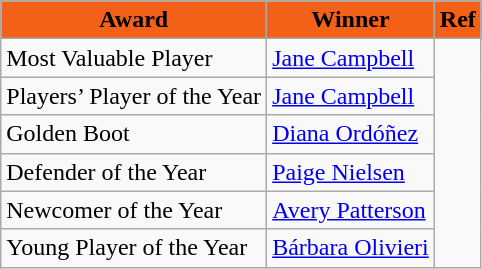<table class="wikitable">
<tr style="background:#cccccc;">
<th style="background:#f36018; color:black;">Award</th>
<th style="background:#f36018; color:black;">Winner</th>
<th style="background:#f36018; color:black;">Ref</th>
</tr>
<tr>
<td>Most Valuable Player</td>
<td> <a href='#'>Jane Campbell</a></td>
<td style="text-align: center;" rowspan=6></td>
</tr>
<tr>
<td>Players’ Player of the Year</td>
<td> <a href='#'>Jane Campbell</a></td>
</tr>
<tr>
<td>Golden Boot</td>
<td> <a href='#'>Diana Ordóñez</a></td>
</tr>
<tr>
<td>Defender of the Year</td>
<td> <a href='#'>Paige Nielsen</a></td>
</tr>
<tr>
<td>Newcomer of the Year</td>
<td> <a href='#'>Avery Patterson</a></td>
</tr>
<tr>
<td>Young Player of the Year</td>
<td> <a href='#'>Bárbara Olivieri</a></td>
</tr>
</table>
